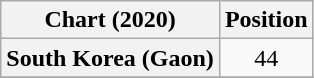<table class="wikitable plainrowheaders" style="text-align:center">
<tr>
<th scope="col">Chart (2020)</th>
<th scope="col">Position</th>
</tr>
<tr>
<th scope="row">South Korea (Gaon)</th>
<td>44</td>
</tr>
<tr>
</tr>
</table>
